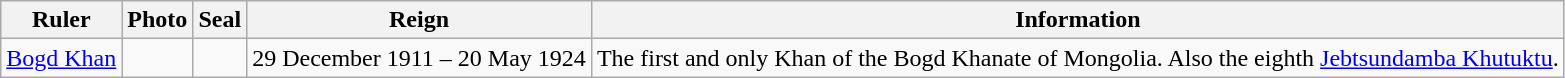<table class="wikitable">
<tr>
<th>Ruler</th>
<th>Photo</th>
<th>Seal</th>
<th>Reign</th>
<th>Information</th>
</tr>
<tr>
<td><a href='#'>Bogd Khan</a></td>
<td></td>
<td></td>
<td>29 December 1911 – 20 May 1924</td>
<td>The first and only Khan of the Bogd Khanate of Mongolia. Also the eighth <a href='#'>Jebtsundamba Khutuktu</a>.</td>
</tr>
</table>
